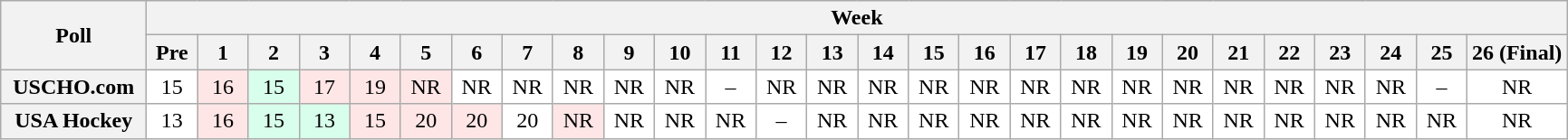<table class="wikitable" style="white-space:nowrap;">
<tr>
<th scope="col" width="100" rowspan="2">Poll</th>
<th colspan="28">Week</th>
</tr>
<tr>
<th scope="col" width="30">Pre</th>
<th scope="col" width="30">1</th>
<th scope="col" width="30">2</th>
<th scope="col" width="30">3</th>
<th scope="col" width="30">4</th>
<th scope="col" width="30">5</th>
<th scope="col" width="30">6</th>
<th scope="col" width="30">7</th>
<th scope="col" width="30">8</th>
<th scope="col" width="30">9</th>
<th scope="col" width="30">10</th>
<th scope="col" width="30">11</th>
<th scope="col" width="30">12</th>
<th scope="col" width="30">13</th>
<th scope="col" width="30">14</th>
<th scope="col" width="30">15</th>
<th scope="col" width="30">16</th>
<th scope="col" width="30">17</th>
<th scope="col" width="30">18</th>
<th scope="col" width="30">19</th>
<th scope="col" width="30">20</th>
<th scope="col" width="30">21</th>
<th scope="col" width="30">22</th>
<th scope="col" width="30">23</th>
<th scope="col" width="30">24</th>
<th scope="col" width="30">25</th>
<th scope="col" width="30">26 (Final)</th>
</tr>
<tr style="text-align:center;">
<th>USCHO.com</th>
<td bgcolor=FFFFFF>15</td>
<td bgcolor=FFE6E6>16</td>
<td bgcolor=D8FFEB>15</td>
<td bgcolor=FFE6E6>17</td>
<td bgcolor=FFE6E6>19</td>
<td bgcolor=FFE6E6>NR</td>
<td bgcolor=FFFFFF>NR</td>
<td bgcolor=FFFFFF>NR</td>
<td bgcolor=FFFFFF>NR</td>
<td bgcolor=FFFFFF>NR</td>
<td bgcolor=FFFFFF>NR</td>
<td bgcolor=FFFFFF>–</td>
<td bgcolor=FFFFFF>NR</td>
<td bgcolor=FFFFFF>NR</td>
<td bgcolor=FFFFFF>NR</td>
<td bgcolor=FFFFFF>NR</td>
<td bgcolor=FFFFFF>NR</td>
<td bgcolor=FFFFFF>NR</td>
<td bgcolor=FFFFFF>NR</td>
<td bgcolor=FFFFFF>NR</td>
<td bgcolor=FFFFFF>NR</td>
<td bgcolor=FFFFFF>NR</td>
<td bgcolor=FFFFFF>NR</td>
<td bgcolor=FFFFFF>NR</td>
<td bgcolor=FFFFFF>NR</td>
<td bgcolor=FFFFFF>–</td>
<td bgcolor=FFFFFF>NR</td>
</tr>
<tr style="text-align:center;">
<th>USA Hockey</th>
<td bgcolor=FFFFFF>13</td>
<td bgcolor=FFE6E6>16</td>
<td bgcolor=D8FFEB>15</td>
<td bgcolor=D8FFEB>13</td>
<td bgcolor=FFE6E6>15</td>
<td bgcolor=FFE6E6>20</td>
<td bgcolor=FFE6E6>20</td>
<td bgcolor=FFFFFF>20</td>
<td bgcolor=FFE6E6>NR</td>
<td bgcolor=FFFFFF>NR</td>
<td bgcolor=FFFFFF>NR</td>
<td bgcolor=FFFFFF>NR</td>
<td bgcolor=FFFFFF>–</td>
<td bgcolor=FFFFFF>NR</td>
<td bgcolor=FFFFFF>NR</td>
<td bgcolor=FFFFFF>NR</td>
<td bgcolor=FFFFFF>NR</td>
<td bgcolor=FFFFFF>NR</td>
<td bgcolor=FFFFFF>NR</td>
<td bgcolor=FFFFFF>NR</td>
<td bgcolor=FFFFFF>NR</td>
<td bgcolor=FFFFFF>NR</td>
<td bgcolor=FFFFFF>NR</td>
<td bgcolor=FFFFFF>NR</td>
<td bgcolor=FFFFFF>NR</td>
<td bgcolor=FFFFFF>NR</td>
<td bgcolor=FFFFFF>NR</td>
</tr>
</table>
